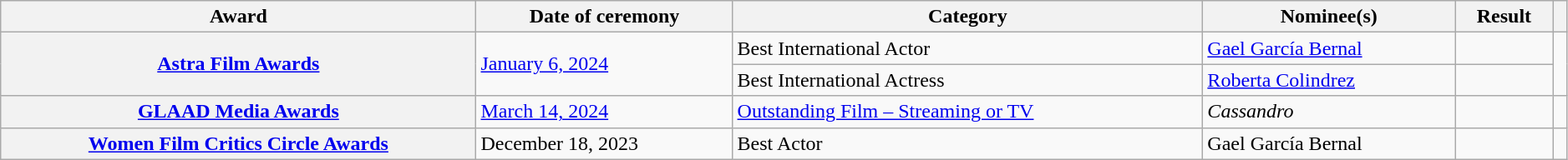<table class="wikitable sortable plainrowheaders" style="width: 99%">
<tr>
<th scope="col">Award</th>
<th scope="col">Date of ceremony</th>
<th scope="col">Category</th>
<th scope="col">Nominee(s)</th>
<th scope="col">Result</th>
<th scope="col" class="unsortable"></th>
</tr>
<tr>
<th rowspan="2" scope="row"><a href='#'>Astra Film Awards</a></th>
<td rowspan="2"><a href='#'>January 6, 2024</a></td>
<td>Best International Actor</td>
<td><a href='#'>Gael García Bernal</a></td>
<td></td>
<td rowspan="2"></td>
</tr>
<tr>
<td>Best International Actress</td>
<td><a href='#'>Roberta Colindrez</a></td>
<td></td>
</tr>
<tr>
<th scope="row"><a href='#'>GLAAD Media Awards</a></th>
<td><a href='#'>March 14, 2024</a></td>
<td><a href='#'>Outstanding Film – Streaming or TV</a></td>
<td><em>Cassandro</em></td>
<td></td>
<td></td>
</tr>
<tr>
<th scope="row"><a href='#'>Women Film Critics Circle Awards</a></th>
<td>December 18, 2023</td>
<td>Best Actor</td>
<td>Gael García Bernal</td>
<td></td>
<td></td>
</tr>
</table>
